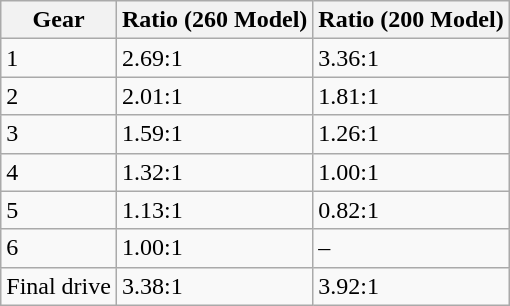<table class=wikitable>
<tr>
<th>Gear</th>
<th>Ratio (260 Model)</th>
<th> Ratio (200 Model)</th>
</tr>
<tr>
<td>1</td>
<td>2.69:1</td>
<td>3.36:1</td>
</tr>
<tr>
<td>2</td>
<td>2.01:1</td>
<td>1.81:1</td>
</tr>
<tr>
<td>3</td>
<td>1.59:1</td>
<td>1.26:1</td>
</tr>
<tr>
<td>4</td>
<td>1.32:1</td>
<td>1.00:1</td>
</tr>
<tr>
<td>5</td>
<td>1.13:1</td>
<td>0.82:1</td>
</tr>
<tr>
<td>6</td>
<td>1.00:1</td>
<td>–</td>
</tr>
<tr>
<td>Final drive</td>
<td>3.38:1</td>
<td>3.92:1</td>
</tr>
</table>
